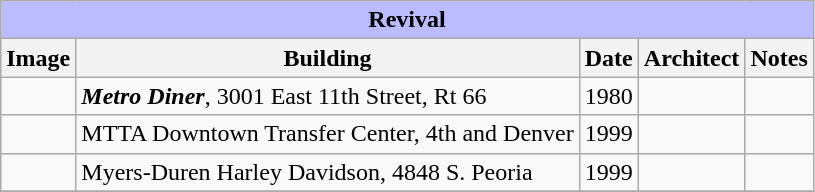<table class="wikitable">
<tr>
<td colspan="100%" align="center" bgcolor="#BBBBFF"><strong>Revival</strong></td>
</tr>
<tr>
<th>Image</th>
<th>Building</th>
<th>Date</th>
<th>Architect</th>
<th>Notes</th>
</tr>
<tr>
<td></td>
<td><strong><em>Metro Diner</em></strong>, 3001 East 11th Street, Rt 66</td>
<td>1980</td>
<td></td>
<td></td>
</tr>
<tr>
<td></td>
<td>MTTA Downtown Transfer Center, 4th and Denver</td>
<td>1999</td>
<td></td>
<td></td>
</tr>
<tr>
<td></td>
<td>Myers-Duren Harley Davidson, 4848 S. Peoria</td>
<td>1999</td>
<td></td>
<td></td>
</tr>
<tr>
</tr>
</table>
